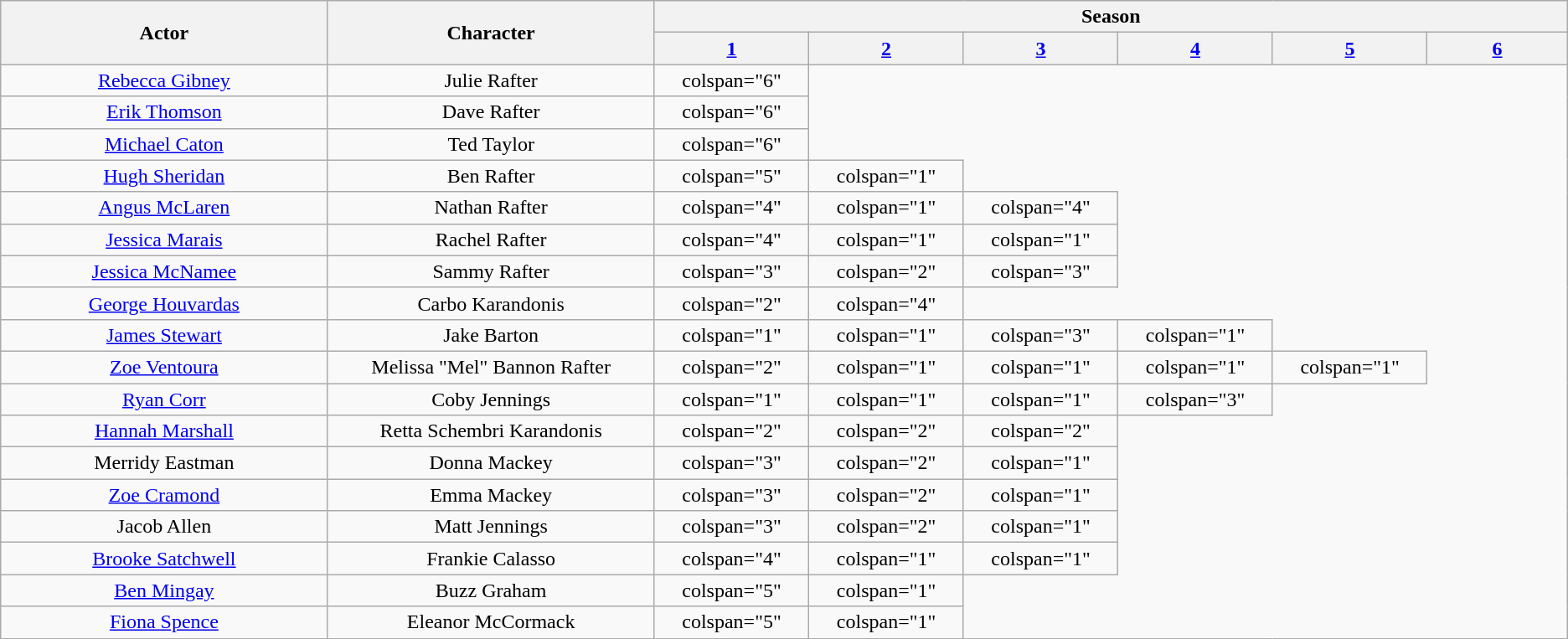<table class="wikitable plainrowheaders" style="text-align:center">
<tr>
<th rowspan="2" style="width:14%;" scope="col">Actor</th>
<th rowspan="2" style="width:14%;" scope="col">Character</th>
<th colspan="12">Season</th>
</tr>
<tr>
<th scope="col" style="width:6%;"><a href='#'>1</a></th>
<th scope="col" style="width:6%;"><a href='#'>2</a></th>
<th scope="col" style="width:6%;"><a href='#'>3</a></th>
<th scope="col" style="width:6%;"><a href='#'>4</a></th>
<th scope="col" style="width:6%;"><a href='#'>5</a></th>
<th scope="col" style="width:6%;"><a href='#'>6</a></th>
</tr>
<tr>
<td><a href='#'>Rebecca Gibney</a></td>
<td>Julie Rafter</td>
<td>colspan="6" </td>
</tr>
<tr>
<td><a href='#'>Erik Thomson</a></td>
<td>Dave Rafter</td>
<td>colspan="6" </td>
</tr>
<tr>
<td><a href='#'>Michael Caton</a></td>
<td>Ted Taylor</td>
<td>colspan="6" </td>
</tr>
<tr>
<td><a href='#'>Hugh Sheridan</a></td>
<td>Ben Rafter</td>
<td>colspan="5" </td>
<td>colspan="1" </td>
</tr>
<tr>
<td><a href='#'>Angus McLaren</a></td>
<td>Nathan Rafter</td>
<td>colspan="4" </td>
<td>colspan="1" </td>
<td>colspan="4" </td>
</tr>
<tr>
<td><a href='#'>Jessica Marais</a></td>
<td>Rachel Rafter</td>
<td>colspan="4" </td>
<td>colspan="1" </td>
<td>colspan="1" </td>
</tr>
<tr>
<td><a href='#'>Jessica McNamee</a></td>
<td>Sammy Rafter</td>
<td>colspan="3" </td>
<td>colspan="2" </td>
<td>colspan="3" </td>
</tr>
<tr>
<td><a href='#'>George Houvardas</a></td>
<td>Carbo Karandonis</td>
<td>colspan="2" </td>
<td>colspan="4" </td>
</tr>
<tr>
<td><a href='#'>James Stewart</a></td>
<td>Jake Barton</td>
<td>colspan="1" </td>
<td>colspan="1" </td>
<td>colspan="3" </td>
<td>colspan="1" </td>
</tr>
<tr>
<td><a href='#'>Zoe Ventoura</a></td>
<td>Melissa "Mel" Bannon Rafter</td>
<td>colspan="2" </td>
<td>colspan="1" </td>
<td>colspan="1" </td>
<td>colspan="1" </td>
<td>colspan="1" </td>
</tr>
<tr>
<td><a href='#'>Ryan Corr</a></td>
<td>Coby Jennings</td>
<td>colspan="1" </td>
<td>colspan="1" </td>
<td>colspan="1" </td>
<td>colspan="3" </td>
</tr>
<tr>
<td><a href='#'>Hannah Marshall</a></td>
<td>Retta Schembri Karandonis</td>
<td>colspan="2" </td>
<td>colspan="2" </td>
<td>colspan="2" </td>
</tr>
<tr>
<td>Merridy Eastman</td>
<td>Donna Mackey</td>
<td>colspan="3" </td>
<td>colspan="2" </td>
<td>colspan="1" </td>
</tr>
<tr>
<td><a href='#'>Zoe Cramond</a></td>
<td>Emma Mackey</td>
<td>colspan="3" </td>
<td>colspan="2" </td>
<td>colspan="1" </td>
</tr>
<tr>
<td>Jacob Allen</td>
<td>Matt Jennings</td>
<td>colspan="3" </td>
<td>colspan="2" </td>
<td>colspan="1" </td>
</tr>
<tr>
<td><a href='#'>Brooke Satchwell</a></td>
<td>Frankie Calasso</td>
<td>colspan="4" </td>
<td>colspan="1" </td>
<td>colspan="1" </td>
</tr>
<tr>
<td><a href='#'>Ben Mingay</a></td>
<td>Buzz Graham</td>
<td>colspan="5" </td>
<td>colspan="1" </td>
</tr>
<tr>
<td><a href='#'>Fiona Spence</a></td>
<td>Eleanor McCormack</td>
<td>colspan="5" </td>
<td>colspan="1" </td>
</tr>
</table>
